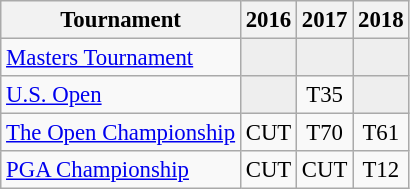<table class="wikitable" style="font-size:95%;text-align:center;">
<tr>
<th>Tournament</th>
<th>2016</th>
<th>2017</th>
<th>2018</th>
</tr>
<tr>
<td align=left><a href='#'>Masters Tournament</a></td>
<td style="background:#eeeeee;"></td>
<td style="background:#eeeeee;"></td>
<td style="background:#eeeeee;"></td>
</tr>
<tr>
<td align=left><a href='#'>U.S. Open</a></td>
<td style="background:#eeeeee;"></td>
<td>T35</td>
<td style="background:#eeeeee;"></td>
</tr>
<tr>
<td align=left><a href='#'>The Open Championship</a></td>
<td>CUT</td>
<td>T70</td>
<td>T61</td>
</tr>
<tr>
<td align=left><a href='#'>PGA Championship</a></td>
<td>CUT</td>
<td>CUT</td>
<td>T12</td>
</tr>
</table>
